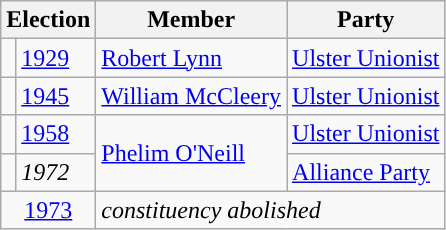<table class="wikitable">
<tr>
<th colspan="2">Election</th>
<th>Member</th>
<th>Party</th>
</tr>
<tr>
<td style="background-color: "></td>
<td><a href='#'>1929</a></td>
<td><a href='#'>Robert Lynn</a></td>
<td><a href='#'>Ulster Unionist</a></td>
</tr>
<tr>
<td style="background-color: "></td>
<td><a href='#'>1945</a></td>
<td><a href='#'>William McCleery</a></td>
<td><a href='#'>Ulster Unionist</a></td>
</tr>
<tr>
<td style="background-color: "></td>
<td><a href='#'>1958</a></td>
<td rowspan=2><a href='#'>Phelim O'Neill</a></td>
<td><a href='#'>Ulster Unionist</a></td>
</tr>
<tr>
<td style="background-color: "></td>
<td><em>1972</em></td>
<td><a href='#'>Alliance Party</a></td>
</tr>
<tr>
<td colspan="2" align="center"><a href='#'>1973</a></td>
<td colspan="2"><em>constituency abolished</em></td>
</tr>
</table>
